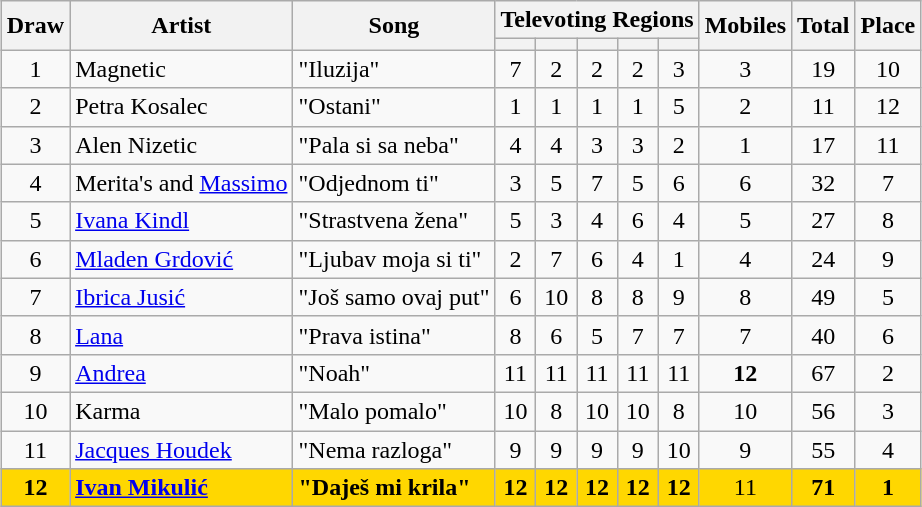<table class="sortable wikitable" style="margin: 1em auto 1em auto; text-align:center">
<tr>
<th rowspan="2">Draw</th>
<th rowspan="2">Artist</th>
<th rowspan="2">Song</th>
<th colspan="5">Televoting Regions</th>
<th rowspan="2">Mobiles</th>
<th rowspan="2">Total</th>
<th rowspan="2">Place</th>
</tr>
<tr>
<th><abbr></abbr></th>
<th><abbr></abbr></th>
<th><abbr></abbr></th>
<th><abbr></abbr></th>
<th><abbr></abbr></th>
</tr>
<tr>
<td>1</td>
<td align="left">Magnetic</td>
<td align="left">"Iluzija"</td>
<td>7</td>
<td>2</td>
<td>2</td>
<td>2</td>
<td>3</td>
<td>3</td>
<td>19</td>
<td>10</td>
</tr>
<tr>
<td>2</td>
<td align="left">Petra Kosalec</td>
<td align="left">"Ostani"</td>
<td>1</td>
<td>1</td>
<td>1</td>
<td>1</td>
<td>5</td>
<td>2</td>
<td>11</td>
<td>12</td>
</tr>
<tr>
<td>3</td>
<td align="left">Alen Nizetic</td>
<td align="left">"Pala si sa neba"</td>
<td>4</td>
<td>4</td>
<td>3</td>
<td>3</td>
<td>2</td>
<td>1</td>
<td>17</td>
<td>11</td>
</tr>
<tr>
<td>4</td>
<td align="left">Merita's and <a href='#'>Massimo</a></td>
<td align="left">"Odjednom ti"</td>
<td>3</td>
<td>5</td>
<td>7</td>
<td>5</td>
<td>6</td>
<td>6</td>
<td>32</td>
<td>7</td>
</tr>
<tr>
<td>5</td>
<td align="left"><a href='#'>Ivana Kindl</a></td>
<td align="left">"Strastvena žena"</td>
<td>5</td>
<td>3</td>
<td>4</td>
<td>6</td>
<td>4</td>
<td>5</td>
<td>27</td>
<td>8</td>
</tr>
<tr>
<td>6</td>
<td align="left"><a href='#'>Mladen Grdović</a></td>
<td align="left">"Ljubav moja si ti"</td>
<td>2</td>
<td>7</td>
<td>6</td>
<td>4</td>
<td>1</td>
<td>4</td>
<td>24</td>
<td>9</td>
</tr>
<tr>
<td>7</td>
<td align="left"><a href='#'>Ibrica Jusić</a></td>
<td align="left">"Još samo ovaj put"</td>
<td>6</td>
<td>10</td>
<td>8</td>
<td>8</td>
<td>9</td>
<td>8</td>
<td>49</td>
<td>5</td>
</tr>
<tr>
<td>8</td>
<td align="left"><a href='#'>Lana</a></td>
<td align="left">"Prava istina"</td>
<td>8</td>
<td>6</td>
<td>5</td>
<td>7</td>
<td>7</td>
<td>7</td>
<td>40</td>
<td>6</td>
</tr>
<tr>
<td>9</td>
<td align="left"><a href='#'>Andrea</a></td>
<td align="left">"Noah"</td>
<td>11</td>
<td>11</td>
<td>11</td>
<td>11</td>
<td>11</td>
<td><strong>12</strong></td>
<td>67</td>
<td>2</td>
</tr>
<tr>
<td>10</td>
<td align="left">Karma</td>
<td align="left">"Malo pomalo"</td>
<td>10</td>
<td>8</td>
<td>10</td>
<td>10</td>
<td>8</td>
<td>10</td>
<td>56</td>
<td>3</td>
</tr>
<tr>
<td>11</td>
<td align="left"><a href='#'>Jacques Houdek</a></td>
<td align="left">"Nema razloga"</td>
<td>9</td>
<td>9</td>
<td>9</td>
<td>9</td>
<td>10</td>
<td>9</td>
<td>55</td>
<td>4</td>
</tr>
<tr bgcolor="gold">
<td><strong>12</strong></td>
<td align="left"><strong><a href='#'>Ivan Mikulić</a></strong></td>
<td align="left"><strong>"Daješ mi krila"</strong></td>
<td><strong>12</strong></td>
<td><strong>12</strong></td>
<td><strong>12</strong></td>
<td><strong>12</strong></td>
<td><strong>12</strong></td>
<td>11</td>
<td><strong>71</strong></td>
<td><strong>1</strong></td>
</tr>
</table>
